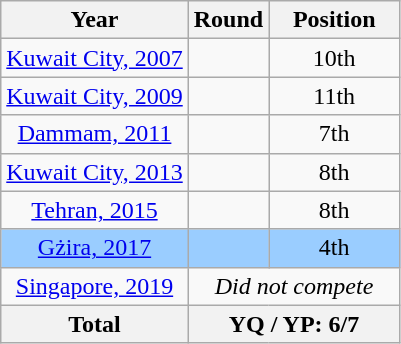<table class="wikitable" style="text-align: center;">
<tr>
<th>Year</th>
<th>Round</th>
<th width="80">Position</th>
</tr>
<tr>
<td> <a href='#'>Kuwait City, 2007</a></td>
<td></td>
<td>10th</td>
</tr>
<tr>
<td> <a href='#'>Kuwait City, 2009</a></td>
<td></td>
<td>11th</td>
</tr>
<tr>
<td> <a href='#'>Dammam, 2011</a></td>
<td></td>
<td>7th</td>
</tr>
<tr>
<td> <a href='#'>Kuwait City, 2013</a></td>
<td></td>
<td>8th</td>
</tr>
<tr>
<td> <a href='#'>Tehran, 2015</a></td>
<td></td>
<td>8th</td>
</tr>
<tr valign="top" bgcolor=9acdff>
<td> <a href='#'>Gżira, 2017</a></td>
<td></td>
<td>4th</td>
</tr>
<tr>
<td> <a href='#'>Singapore, 2019</a></td>
<td colspan="2"><em>Did not compete</em></td>
</tr>
<tr>
<th>Total</th>
<th colspan="2">YQ / YP: 6/7</th>
</tr>
</table>
